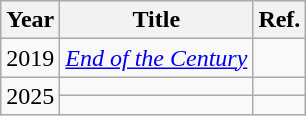<table class="wikitable plainrowheaders">
<tr>
<th scope="col">Year</th>
<th scope="col">Title</th>
<th scope="col">Ref.</th>
</tr>
<tr>
<td>2019</td>
<td><em><a href='#'>End of the Century</a></em></td>
<td align="center"></td>
</tr>
<tr>
<td rowspan="2">2025</td>
<td></td>
<td align="center"></td>
</tr>
<tr>
<td></td>
<td align="center"></td>
</tr>
</table>
